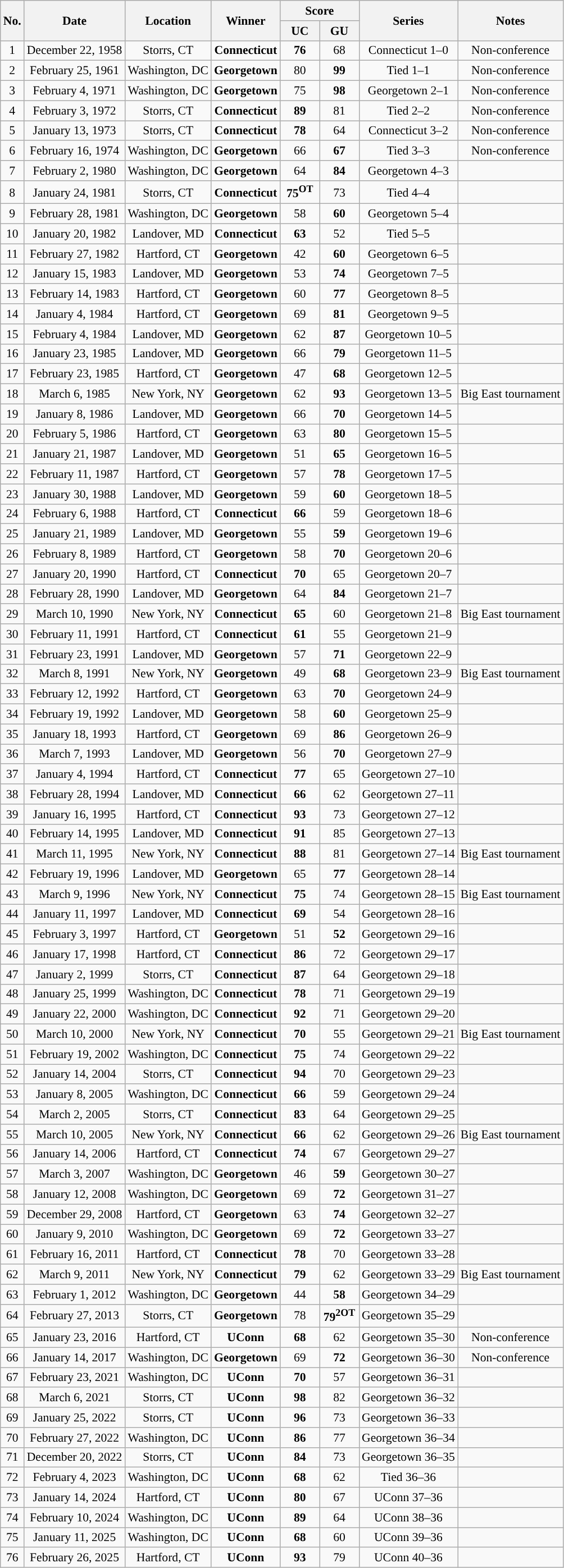<table class="wikitable" style="text-align:center; font-size:90%">
<tr>
<th rowspan="2">No.</th>
<th rowspan="2">Date</th>
<th rowspan="2">Location</th>
<th rowspan="2">Winner</th>
<th colspan="2">Score</th>
<th rowspan="2">Series</th>
<th rowspan="2">Notes</th>
</tr>
<tr>
<th width=40>UC</th>
<th width=40>GU</th>
</tr>
<tr>
<td>1</td>
<td>December 22, 1958</td>
<td>Storrs, CT</td>
<td><strong>Connecticut</strong></td>
<td><strong>76</strong></td>
<td>68</td>
<td>Connecticut 1–0</td>
<td>Non-conference</td>
</tr>
<tr>
<td>2</td>
<td>February 25, 1961</td>
<td>Washington, DC</td>
<td><strong>Georgetown</strong></td>
<td>80</td>
<td><strong>99</strong></td>
<td>Tied 1–1</td>
<td>Non-conference</td>
</tr>
<tr>
<td>3</td>
<td>February 4, 1971</td>
<td>Washington, DC</td>
<td><strong>Georgetown</strong></td>
<td>75</td>
<td><strong>98</strong></td>
<td>Georgetown 2–1</td>
<td>Non-conference</td>
</tr>
<tr>
<td>4</td>
<td>February 3, 1972</td>
<td>Storrs, CT</td>
<td><strong>Connecticut</strong></td>
<td><strong>89</strong></td>
<td>81</td>
<td>Tied 2–2</td>
<td>Non-conference</td>
</tr>
<tr>
<td>5</td>
<td>January 13, 1973</td>
<td>Storrs, CT</td>
<td><strong>Connecticut</strong></td>
<td><strong>78</strong></td>
<td>64</td>
<td>Connecticut 3–2</td>
<td>Non-conference</td>
</tr>
<tr>
<td>6</td>
<td>February 16, 1974</td>
<td>Washington, DC</td>
<td><strong>Georgetown</strong></td>
<td>66</td>
<td><strong>67</strong></td>
<td>Tied 3–3</td>
<td>Non-conference</td>
</tr>
<tr>
<td>7</td>
<td>February 2, 1980</td>
<td>Washington, DC</td>
<td><strong>Georgetown</strong></td>
<td>64</td>
<td><strong>84</strong></td>
<td>Georgetown 4–3</td>
<td></td>
</tr>
<tr>
<td>8</td>
<td>January 24, 1981</td>
<td>Storrs, CT</td>
<td><strong>Connecticut</strong></td>
<td><strong>75<sup>OT</sup></strong></td>
<td>73</td>
<td>Tied 4–4</td>
<td></td>
</tr>
<tr>
<td>9</td>
<td>February 28, 1981</td>
<td>Washington, DC</td>
<td><strong>Georgetown</strong></td>
<td>58</td>
<td><strong>60</strong></td>
<td>Georgetown 5–4</td>
<td></td>
</tr>
<tr>
<td>10</td>
<td>January 20, 1982</td>
<td>Landover, MD</td>
<td><strong>Connecticut</strong></td>
<td><strong>63</strong></td>
<td>52</td>
<td>Tied 5–5</td>
<td></td>
</tr>
<tr>
<td>11</td>
<td>February 27, 1982</td>
<td>Hartford, CT</td>
<td><strong>Georgetown</strong></td>
<td>42</td>
<td><strong>60</strong></td>
<td>Georgetown 6–5</td>
<td></td>
</tr>
<tr>
<td>12</td>
<td>January 15, 1983</td>
<td>Landover, MD</td>
<td><strong>Georgetown</strong></td>
<td>53</td>
<td><strong>74</strong></td>
<td>Georgetown 7–5</td>
<td></td>
</tr>
<tr>
<td>13</td>
<td>February 14, 1983</td>
<td>Hartford, CT</td>
<td><strong>Georgetown</strong></td>
<td>60</td>
<td><strong>77</strong></td>
<td>Georgetown 8–5</td>
<td></td>
</tr>
<tr>
<td>14</td>
<td>January 4, 1984</td>
<td>Hartford, CT</td>
<td><strong>Georgetown</strong></td>
<td>69</td>
<td><strong>81</strong></td>
<td>Georgetown 9–5</td>
<td></td>
</tr>
<tr>
<td>15</td>
<td>February 4, 1984</td>
<td>Landover, MD</td>
<td><strong>Georgetown</strong></td>
<td>62</td>
<td><strong>87</strong></td>
<td>Georgetown 10–5</td>
<td></td>
</tr>
<tr>
<td>16</td>
<td>January 23, 1985</td>
<td>Landover, MD</td>
<td><strong>Georgetown</strong></td>
<td>66</td>
<td><strong>79</strong></td>
<td>Georgetown 11–5</td>
<td></td>
</tr>
<tr>
<td>17</td>
<td>February 23, 1985</td>
<td>Hartford, CT</td>
<td><strong>Georgetown</strong></td>
<td>47</td>
<td><strong>68</strong></td>
<td>Georgetown 12–5</td>
<td></td>
</tr>
<tr>
<td>18</td>
<td>March 6, 1985</td>
<td>New York, NY</td>
<td><strong>Georgetown</strong></td>
<td>62</td>
<td><strong>93</strong></td>
<td>Georgetown 13–5</td>
<td>Big East tournament</td>
</tr>
<tr>
<td>19</td>
<td>January 8, 1986</td>
<td>Landover, MD</td>
<td><strong>Georgetown</strong></td>
<td>66</td>
<td><strong>70</strong></td>
<td>Georgetown 14–5</td>
<td></td>
</tr>
<tr>
<td>20</td>
<td>February 5, 1986</td>
<td>Hartford, CT</td>
<td><strong>Georgetown</strong></td>
<td>63</td>
<td><strong>80</strong></td>
<td>Georgetown 15–5</td>
<td></td>
</tr>
<tr>
<td>21</td>
<td>January 21, 1987</td>
<td>Landover, MD</td>
<td><strong>Georgetown</strong></td>
<td>51</td>
<td><strong>65</strong></td>
<td>Georgetown 16–5</td>
<td></td>
</tr>
<tr>
<td>22</td>
<td>February 11, 1987</td>
<td>Hartford, CT</td>
<td><strong>Georgetown</strong></td>
<td>57</td>
<td><strong>78</strong></td>
<td>Georgetown 17–5</td>
<td></td>
</tr>
<tr>
<td>23</td>
<td>January 30, 1988</td>
<td>Landover, MD</td>
<td><strong>Georgetown</strong></td>
<td>59</td>
<td><strong>60</strong></td>
<td>Georgetown 18–5</td>
<td></td>
</tr>
<tr>
<td>24</td>
<td>February 6, 1988</td>
<td>Hartford, CT</td>
<td><strong>Connecticut</strong></td>
<td><strong>66</strong></td>
<td>59</td>
<td>Georgetown 18–6</td>
<td></td>
</tr>
<tr>
<td>25</td>
<td>January 21, 1989</td>
<td>Landover, MD</td>
<td><strong>Georgetown</strong></td>
<td>55</td>
<td><strong>59</strong></td>
<td>Georgetown 19–6</td>
<td></td>
</tr>
<tr>
<td>26</td>
<td>February 8, 1989</td>
<td>Hartford, CT</td>
<td><strong>Georgetown</strong></td>
<td>58</td>
<td><strong>70</strong></td>
<td>Georgetown 20–6</td>
<td></td>
</tr>
<tr>
<td>27</td>
<td>January 20, 1990</td>
<td>Hartford, CT</td>
<td><strong>Connecticut</strong></td>
<td><strong>70</strong></td>
<td>65</td>
<td>Georgetown 20–7</td>
<td></td>
</tr>
<tr>
<td>28</td>
<td>February 28, 1990</td>
<td>Landover, MD</td>
<td><strong>Georgetown</strong></td>
<td>64</td>
<td><strong>84</strong></td>
<td>Georgetown 21–7</td>
<td></td>
</tr>
<tr>
<td>29</td>
<td>March 10, 1990</td>
<td>New York, NY</td>
<td><strong>Connecticut</strong></td>
<td><strong>65</strong></td>
<td>60</td>
<td>Georgetown 21–8</td>
<td>Big East tournament</td>
</tr>
<tr>
<td>30</td>
<td>February 11, 1991</td>
<td>Hartford, CT</td>
<td><strong>Connecticut</strong></td>
<td><strong>61</strong></td>
<td>55</td>
<td>Georgetown 21–9</td>
<td></td>
</tr>
<tr>
<td>31</td>
<td>February 23, 1991</td>
<td>Landover, MD</td>
<td><strong>Georgetown</strong></td>
<td>57</td>
<td><strong>71</strong></td>
<td>Georgetown 22–9</td>
<td></td>
</tr>
<tr>
<td>32</td>
<td>March 8, 1991</td>
<td>New York, NY</td>
<td><strong>Georgetown</strong></td>
<td>49</td>
<td><strong>68</strong></td>
<td>Georgetown 23–9</td>
<td>Big East tournament</td>
</tr>
<tr>
<td>33</td>
<td>February 12, 1992</td>
<td>Hartford, CT</td>
<td><strong>Georgetown</strong></td>
<td>63</td>
<td><strong>70</strong></td>
<td>Georgetown 24–9</td>
<td></td>
</tr>
<tr>
<td>34</td>
<td>February 19, 1992</td>
<td>Landover, MD</td>
<td><strong>Georgetown</strong></td>
<td>58</td>
<td><strong>60</strong></td>
<td>Georgetown 25–9</td>
<td></td>
</tr>
<tr>
<td>35</td>
<td>January 18, 1993</td>
<td>Hartford, CT</td>
<td><strong>Georgetown</strong></td>
<td>69</td>
<td><strong>86</strong></td>
<td>Georgetown 26–9</td>
<td></td>
</tr>
<tr>
<td>36</td>
<td>March 7, 1993</td>
<td>Landover, MD</td>
<td><strong>Georgetown</strong></td>
<td>56</td>
<td><strong>70</strong></td>
<td>Georgetown 27–9</td>
<td></td>
</tr>
<tr>
<td>37</td>
<td>January 4, 1994</td>
<td>Hartford, CT</td>
<td><strong>Connecticut</strong></td>
<td><strong>77</strong></td>
<td>65</td>
<td>Georgetown 27–10</td>
<td></td>
</tr>
<tr>
<td>38</td>
<td>February 28, 1994</td>
<td>Landover, MD</td>
<td><strong>Connecticut</strong></td>
<td><strong>66</strong></td>
<td>62</td>
<td>Georgetown 27–11</td>
<td></td>
</tr>
<tr>
<td>39</td>
<td>January 16, 1995</td>
<td>Hartford, CT</td>
<td><strong>Connecticut</strong></td>
<td><strong>93</strong></td>
<td>73</td>
<td>Georgetown 27–12</td>
<td></td>
</tr>
<tr>
<td>40</td>
<td>February 14, 1995</td>
<td>Landover, MD</td>
<td><strong>Connecticut</strong></td>
<td><strong>91</strong></td>
<td>85</td>
<td>Georgetown 27–13</td>
<td></td>
</tr>
<tr>
<td>41</td>
<td>March 11, 1995</td>
<td>New York, NY</td>
<td><strong>Connecticut</strong></td>
<td><strong>88</strong></td>
<td>81</td>
<td>Georgetown 27–14</td>
<td>Big East tournament</td>
</tr>
<tr>
<td>42</td>
<td>February 19, 1996</td>
<td>Landover, MD</td>
<td><strong>Georgetown</strong></td>
<td>65</td>
<td><strong>77</strong></td>
<td>Georgetown 28–14</td>
<td></td>
</tr>
<tr>
<td>43</td>
<td>March 9, 1996</td>
<td>New York, NY</td>
<td><strong>Connecticut</strong></td>
<td><strong>75</strong></td>
<td>74</td>
<td>Georgetown 28–15</td>
<td>Big East tournament</td>
</tr>
<tr>
<td>44</td>
<td>January 11, 1997</td>
<td>Landover, MD</td>
<td><strong>Connecticut</strong></td>
<td><strong>69</strong></td>
<td>54</td>
<td>Georgetown 28–16</td>
<td></td>
</tr>
<tr>
<td>45</td>
<td>February 3, 1997</td>
<td>Hartford, CT</td>
<td><strong>Georgetown</strong></td>
<td>51</td>
<td><strong>52</strong></td>
<td>Georgetown 29–16</td>
<td></td>
</tr>
<tr>
<td>46</td>
<td>January 17, 1998</td>
<td>Hartford, CT</td>
<td><strong>Connecticut</strong></td>
<td><strong>86</strong></td>
<td>72</td>
<td>Georgetown 29–17</td>
<td></td>
</tr>
<tr>
<td>47</td>
<td>January 2, 1999</td>
<td>Storrs, CT</td>
<td><strong>Connecticut</strong></td>
<td><strong>87</strong></td>
<td>64</td>
<td>Georgetown 29–18</td>
<td></td>
</tr>
<tr>
<td>48</td>
<td>January 25, 1999</td>
<td>Washington, DC</td>
<td><strong>Connecticut</strong></td>
<td><strong>78</strong></td>
<td>71</td>
<td>Georgetown 29–19</td>
<td></td>
</tr>
<tr>
<td>49</td>
<td>January 22, 2000</td>
<td>Washington, DC</td>
<td><strong>Connecticut</strong></td>
<td><strong>92</strong></td>
<td>71</td>
<td>Georgetown 29–20</td>
<td></td>
</tr>
<tr>
<td>50</td>
<td>March 10, 2000</td>
<td>New York, NY</td>
<td><strong>Connecticut</strong></td>
<td><strong>70</strong></td>
<td>55</td>
<td>Georgetown 29–21</td>
<td>Big East tournament</td>
</tr>
<tr>
<td>51</td>
<td>February 19, 2002</td>
<td>Washington, DC</td>
<td><strong>Connecticut</strong></td>
<td><strong>75</strong></td>
<td>74</td>
<td>Georgetown 29–22</td>
<td></td>
</tr>
<tr>
<td>52</td>
<td>January 14, 2004</td>
<td>Storrs, CT</td>
<td><strong>Connecticut</strong></td>
<td><strong>94</strong></td>
<td>70</td>
<td>Georgetown 29–23</td>
<td></td>
</tr>
<tr>
<td>53</td>
<td>January 8, 2005</td>
<td>Washington, DC</td>
<td><strong>Connecticut</strong></td>
<td><strong>66</strong></td>
<td>59</td>
<td>Georgetown 29–24</td>
<td></td>
</tr>
<tr>
<td>54</td>
<td>March 2, 2005</td>
<td>Storrs, CT</td>
<td><strong>Connecticut</strong></td>
<td><strong>83</strong></td>
<td>64</td>
<td>Georgetown 29–25</td>
<td></td>
</tr>
<tr>
<td>55</td>
<td>March 10, 2005</td>
<td>New York, NY</td>
<td><strong>Connecticut</strong></td>
<td><strong>66</strong></td>
<td>62</td>
<td>Georgetown 29–26</td>
<td>Big East tournament</td>
</tr>
<tr>
<td>56</td>
<td>January 14, 2006</td>
<td>Hartford, CT</td>
<td><strong>Connecticut</strong></td>
<td><strong>74</strong></td>
<td>67</td>
<td>Georgetown 29–27</td>
<td></td>
</tr>
<tr>
<td>57</td>
<td>March 3, 2007</td>
<td>Washington, DC</td>
<td><strong>Georgetown</strong></td>
<td>46</td>
<td><strong>59</strong></td>
<td>Georgetown 30–27</td>
<td></td>
</tr>
<tr>
<td>58</td>
<td>January 12, 2008</td>
<td>Washington, DC</td>
<td><strong>Georgetown</strong></td>
<td>69</td>
<td><strong>72</strong></td>
<td>Georgetown 31–27</td>
<td></td>
</tr>
<tr>
<td>59</td>
<td>December 29, 2008</td>
<td>Hartford, CT</td>
<td><strong>Georgetown</strong></td>
<td>63</td>
<td><strong>74</strong></td>
<td>Georgetown 32–27</td>
<td></td>
</tr>
<tr>
<td>60</td>
<td>January 9, 2010</td>
<td>Washington, DC</td>
<td><strong>Georgetown</strong></td>
<td>69</td>
<td><strong>72</strong></td>
<td>Georgetown 33–27</td>
<td></td>
</tr>
<tr>
<td>61</td>
<td>February 16, 2011</td>
<td>Hartford, CT</td>
<td><strong>Connecticut</strong></td>
<td><strong>78</strong></td>
<td>70</td>
<td>Georgetown 33–28</td>
<td></td>
</tr>
<tr>
<td>62</td>
<td>March 9, 2011</td>
<td>New York, NY</td>
<td><strong>Connecticut</strong></td>
<td><strong>79</strong></td>
<td>62</td>
<td>Georgetown 33–29</td>
<td>Big East tournament</td>
</tr>
<tr>
<td>63</td>
<td>February 1, 2012</td>
<td>Washington, DC</td>
<td><strong>Georgetown</strong></td>
<td>44</td>
<td><strong>58</strong></td>
<td>Georgetown 34–29</td>
<td></td>
</tr>
<tr>
<td>64</td>
<td>February 27, 2013</td>
<td>Storrs, CT</td>
<td><strong>Georgetown</strong></td>
<td>78</td>
<td><strong>79<sup>2OT</sup></strong></td>
<td>Georgetown 35–29</td>
<td></td>
</tr>
<tr>
<td>65</td>
<td>January 23, 2016</td>
<td>Hartford, CT</td>
<td><strong>UConn</strong></td>
<td><strong>68</strong></td>
<td>62</td>
<td>Georgetown 35–30</td>
<td>Non-conference</td>
</tr>
<tr>
<td>66</td>
<td>January 14, 2017</td>
<td>Washington, DC</td>
<td><strong>Georgetown</strong></td>
<td>69</td>
<td><strong>72</strong></td>
<td>Georgetown 36–30</td>
<td>Non-conference</td>
</tr>
<tr>
<td>67</td>
<td>February 23, 2021</td>
<td>Washington, DC</td>
<td><strong>UConn</strong></td>
<td><strong>70</strong></td>
<td>57</td>
<td>Georgetown 36–31</td>
<td></td>
</tr>
<tr>
<td>68</td>
<td>March 6, 2021</td>
<td>Storrs, CT</td>
<td><strong>UConn</strong></td>
<td><strong>98</strong></td>
<td>82</td>
<td>Georgetown 36–32</td>
<td></td>
</tr>
<tr>
<td>69</td>
<td>January 25, 2022</td>
<td>Storrs, CT</td>
<td><strong>UConn</strong></td>
<td><strong>96</strong></td>
<td>73</td>
<td>Georgetown 36–33</td>
<td></td>
</tr>
<tr>
<td>70</td>
<td>February 27, 2022</td>
<td>Washington, DC</td>
<td><strong>UConn</strong></td>
<td><strong>86</strong></td>
<td>77</td>
<td>Georgetown 36–34</td>
<td></td>
</tr>
<tr>
<td>71</td>
<td>December 20, 2022</td>
<td>Storrs, CT</td>
<td><strong>UConn</strong></td>
<td><strong>84</strong></td>
<td>73</td>
<td>Georgetown 36–35</td>
<td></td>
</tr>
<tr>
<td>72</td>
<td>February 4, 2023</td>
<td>Washington, DC</td>
<td><strong>UConn</strong></td>
<td><strong>68</strong></td>
<td>62</td>
<td>Tied 36–36</td>
<td></td>
</tr>
<tr>
<td>73</td>
<td>January 14, 2024</td>
<td>Hartford, CT</td>
<td><strong>UConn</strong></td>
<td><strong>80</strong></td>
<td>67</td>
<td>UConn 37–36</td>
<td></td>
</tr>
<tr>
<td>74</td>
<td>February 10, 2024</td>
<td>Washington, DC</td>
<td><strong>UConn</strong></td>
<td><strong>89</strong></td>
<td>64</td>
<td>UConn 38–36</td>
<td></td>
</tr>
<tr>
<td>75</td>
<td>January 11, 2025</td>
<td>Washington, DC</td>
<td><strong>UConn</strong></td>
<td><strong>68</strong></td>
<td>60</td>
<td>UConn 39–36</td>
<td></td>
</tr>
<tr>
<td>76</td>
<td>February 26, 2025</td>
<td>Hartford, CT</td>
<td><strong>UConn</strong></td>
<td><strong>93</strong></td>
<td>79</td>
<td>UConn 40–36</td>
<td></td>
</tr>
</table>
